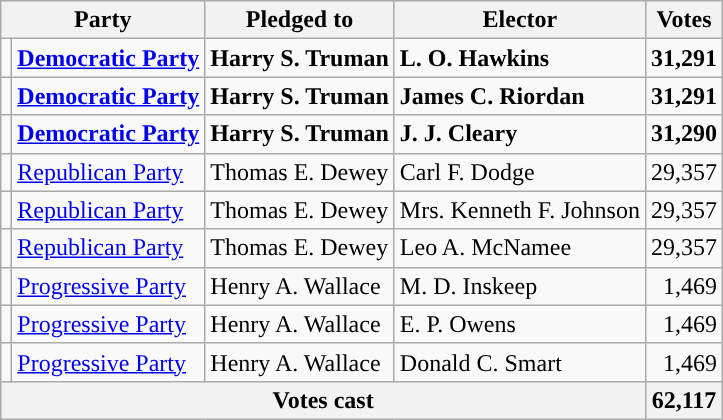<table class="wikitable">
<tr>
<th colspan=2>Party</th>
<th>Pledged to</th>
<th>Elector</th>
<th>Votes</th>
</tr>
<tr style="font-weight:bold">
<td></td>
<td><a href='#'>Democratic Party</a></td>
<td>Harry S. Truman</td>
<td>L. O. Hawkins</td>
<td align="right">31,291</td>
</tr>
<tr style="font-weight:bold">
<td></td>
<td><a href='#'>Democratic Party</a></td>
<td>Harry S. Truman</td>
<td>James C. Riordan</td>
<td align="right">31,291</td>
</tr>
<tr style="font-weight:bold">
<td></td>
<td><a href='#'>Democratic Party</a></td>
<td>Harry S. Truman</td>
<td>J. J. Cleary</td>
<td align="right">31,290</td>
</tr>
<tr>
<td></td>
<td><a href='#'>Republican Party</a></td>
<td>Thomas E. Dewey</td>
<td>Carl F. Dodge</td>
<td align="right">29,357</td>
</tr>
<tr>
<td></td>
<td><a href='#'>Republican Party</a></td>
<td>Thomas E. Dewey</td>
<td>Mrs. Kenneth F. Johnson</td>
<td align="right">29,357</td>
</tr>
<tr>
<td></td>
<td><a href='#'>Republican Party</a></td>
<td>Thomas E. Dewey</td>
<td>Leo A. McNamee</td>
<td align="right">29,357</td>
</tr>
<tr>
<td></td>
<td><a href='#'>Progressive Party</a></td>
<td>Henry A. Wallace</td>
<td>M. D. Inskeep</td>
<td align="right">1,469</td>
</tr>
<tr>
<td></td>
<td><a href='#'>Progressive Party</a></td>
<td>Henry A. Wallace</td>
<td>E. P. Owens</td>
<td align="right">1,469</td>
</tr>
<tr>
<td></td>
<td><a href='#'>Progressive Party</a></td>
<td>Henry A. Wallace</td>
<td>Donald C. Smart</td>
<td align="right">1,469</td>
</tr>
<tr>
<th colspan="4">Votes cast</th>
<th>62,117</th>
</tr>
</table>
